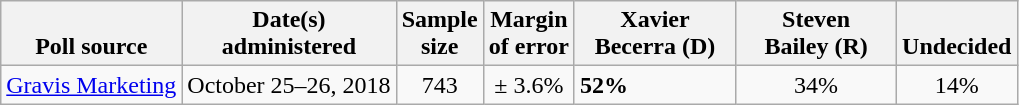<table class="wikitable">
<tr valign=bottom>
<th>Poll source</th>
<th>Date(s)<br>administered</th>
<th>Sample<br>size</th>
<th>Margin<br>of error</th>
<th style="width:100px;">Xavier<br>Becerra (D)</th>
<th style="width:100px;">Steven<br>Bailey (R)</th>
<th>Undecided</th>
</tr>
<tr>
<td><a href='#'>Gravis Marketing</a></td>
<td align=center>October 25–26, 2018</td>
<td align=center>743</td>
<td align=center>± 3.6%</td>
<td><strong>52%</strong></td>
<td align=center>34%</td>
<td align=center>14%</td>
</tr>
</table>
